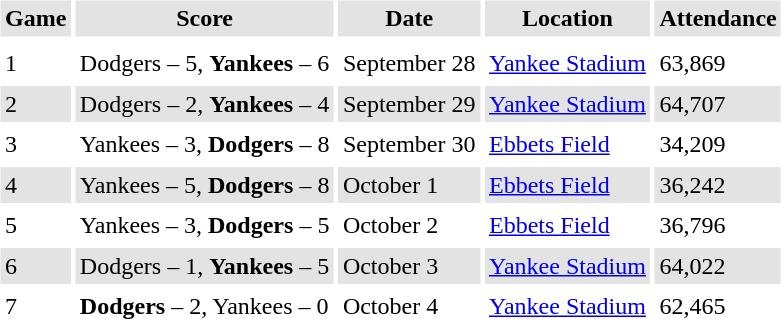<table border="0" cellspacing="3" cellpadding="3">
<tr style="background: #e3e3e3;">
<th>Game</th>
<th>Score</th>
<th>Date</th>
<th>Location</th>
<th>Attendance</th>
</tr>
<tr style="background: #e3e3e3;">
</tr>
<tr>
<td>1</td>
<td>Dodgers – 5, <strong>Yankees</strong> – 6</td>
<td>September 28</td>
<td><a href='#'>Yankee Stadium</a></td>
<td>63,869</td>
</tr>
<tr style="background: #e3e3e3;">
<td>2</td>
<td>Dodgers – 2, <strong>Yankees</strong> – 4</td>
<td>September 29</td>
<td><a href='#'>Yankee Stadium</a></td>
<td>64,707</td>
</tr>
<tr>
<td>3</td>
<td>Yankees – 3, <strong>Dodgers</strong> – 8</td>
<td>September 30</td>
<td><a href='#'>Ebbets Field</a></td>
<td>34,209</td>
</tr>
<tr style="background: #e3e3e3;">
<td>4</td>
<td>Yankees – 5, <strong>Dodgers</strong> – 8</td>
<td>October 1</td>
<td><a href='#'>Ebbets Field</a></td>
<td>36,242</td>
</tr>
<tr>
<td>5</td>
<td>Yankees – 3, <strong>Dodgers</strong> – 5</td>
<td>October 2</td>
<td><a href='#'>Ebbets Field</a></td>
<td>36,796</td>
</tr>
<tr style="background: #e3e3e3;">
<td>6</td>
<td>Dodgers – 1, <strong>Yankees</strong> – 5</td>
<td>October 3</td>
<td><a href='#'>Yankee Stadium</a></td>
<td>64,022</td>
</tr>
<tr>
<td>7</td>
<td><strong>Dodgers</strong> – 2, Yankees – 0</td>
<td>October 4</td>
<td><a href='#'>Yankee Stadium</a></td>
<td>62,465</td>
</tr>
<tr style="background: #e3e3e3;">
</tr>
</table>
